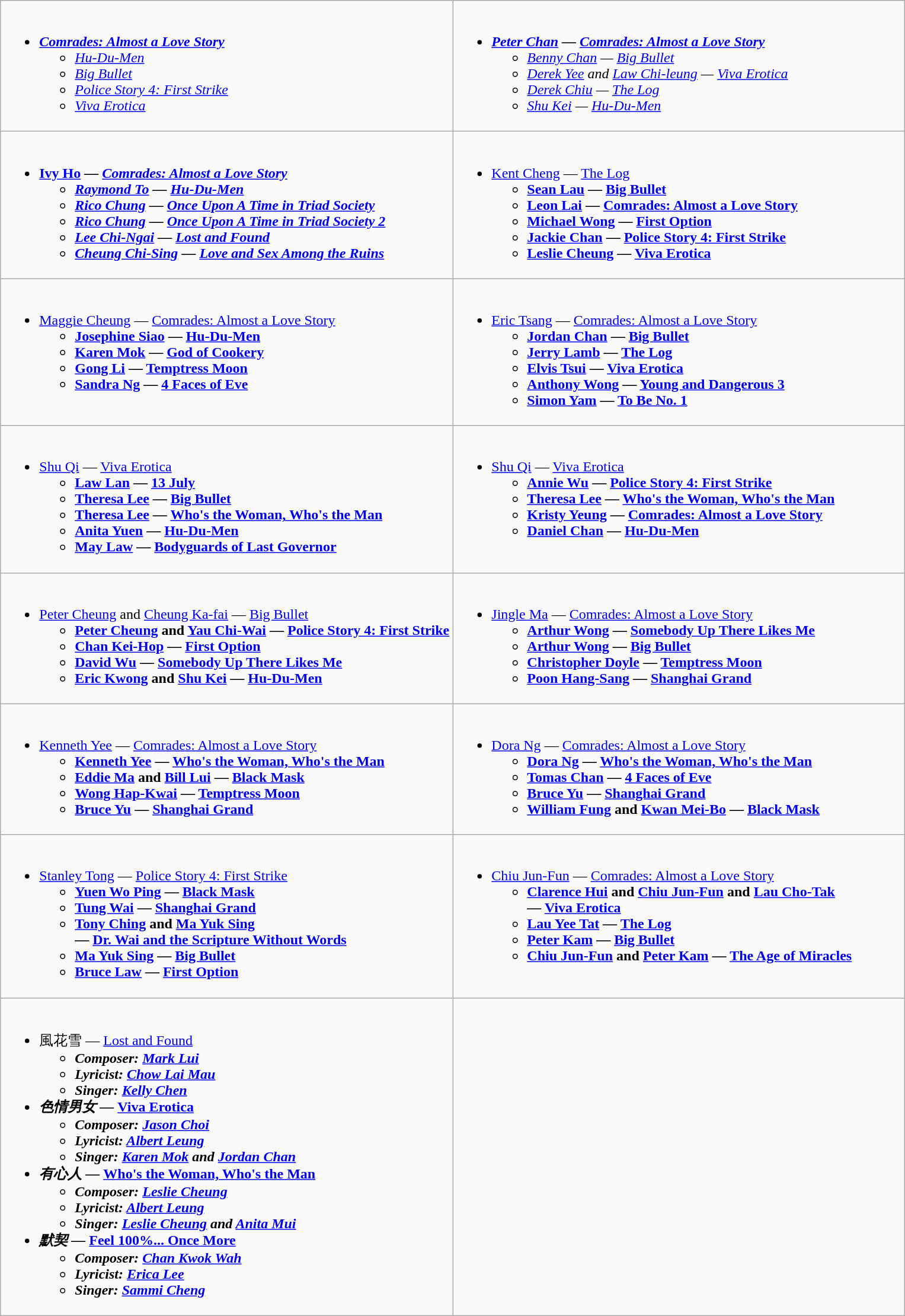<table class=wikitable>
<tr>
<td valign="top" width="50%"><br><ul><li><strong><em><a href='#'>Comrades: Almost a Love Story</a></em></strong><ul><li><em><a href='#'>Hu-Du-Men</a></em></li><li><em><a href='#'>Big Bullet</a></em></li><li><em><a href='#'>Police Story 4: First Strike</a></em></li><li><em><a href='#'>Viva Erotica</a></em></li></ul></li></ul></td>
<td valign="top" width="50%"><br><ul><li><strong><em><a href='#'>Peter Chan</a> — <a href='#'>Comrades: Almost a Love Story</a></em></strong><ul><li><em><a href='#'>Benny Chan</a> — <a href='#'>Big Bullet</a></em></li><li><em><a href='#'>Derek Yee</a> and <a href='#'>Law Chi-leung</a> — <a href='#'>Viva Erotica</a></em></li><li><em><a href='#'>Derek Chiu</a> — <a href='#'>The Log</a></em></li><li><em><a href='#'>Shu Kei</a> — <a href='#'>Hu-Du-Men</a></em></li></ul></li></ul></td>
</tr>
<tr>
<td valign="top" width="50%"><br><ul><li><strong><a href='#'>Ivy Ho</a> <em>— <a href='#'>Comrades: Almost a Love Story</a><strong><em><ul><li><a href='#'>Raymond To</a> </em>— <a href='#'>Hu-Du-Men</a><em></li><li><a href='#'>Rico Chung</a> </em>— <a href='#'>Once Upon A Time in Triad Society</a><em></li><li><a href='#'>Rico Chung</a> </em>— <a href='#'>Once Upon A Time in Triad Society 2</a><em></li><li><a href='#'>Lee Chi-Ngai</a> </em>— <a href='#'>Lost and Found</a><em></li><li><a href='#'>Cheung Chi-Sing</a> </em>— <a href='#'>Love and Sex Among the Ruins</a><em></li></ul></li></ul></td>
<td valign="top" width="50%"><br><ul><li></em></strong><a href='#'>Kent Cheng</a> — <a href='#'>The Log</a><strong><em><ul><li></em><a href='#'>Sean Lau</a> — <a href='#'>Big Bullet</a><em></li><li></em><a href='#'>Leon Lai</a> — <a href='#'>Comrades: Almost a Love Story</a><em></li><li></em><a href='#'>Michael Wong</a> — <a href='#'>First Option</a><em></li><li></em><a href='#'>Jackie Chan</a> — <a href='#'>Police Story 4: First Strike</a><em></li><li></em><a href='#'>Leslie Cheung</a> — <a href='#'>Viva Erotica</a><em></li></ul></li></ul></td>
</tr>
<tr>
<td valign="top" width="50%"><br><ul><li></em></strong><a href='#'>Maggie Cheung</a> — <a href='#'>Comrades: Almost a Love Story</a><strong><em><ul><li></em><a href='#'>Josephine Siao</a> — <a href='#'>Hu-Du-Men</a><em></li><li></em><a href='#'>Karen Mok</a> — <a href='#'>God of Cookery</a><em></li><li></em><a href='#'>Gong Li</a> — <a href='#'>Temptress Moon</a><em></li><li></em><a href='#'>Sandra Ng</a> — <a href='#'>4 Faces of Eve</a><em></li></ul></li></ul></td>
<td valign="top" width="50%"><br><ul><li></em></strong><a href='#'>Eric Tsang</a> — <a href='#'>Comrades: Almost a Love Story</a><strong><em><ul><li></em><a href='#'>Jordan Chan</a> — <a href='#'>Big Bullet</a><em></li><li></em><a href='#'>Jerry Lamb</a> — <a href='#'>The Log</a><em></li><li></em><a href='#'>Elvis Tsui</a> — <a href='#'>Viva Erotica</a><em></li><li></em><a href='#'>Anthony Wong</a> — <a href='#'>Young and Dangerous 3</a><em></li><li></em><a href='#'>Simon Yam</a> — <a href='#'>To Be No. 1</a><em></li></ul></li></ul></td>
</tr>
<tr>
<td valign="top" width="50%"><br><ul><li></em></strong><a href='#'>Shu Qi</a> — <a href='#'>Viva Erotica</a><strong><em><ul><li></em><a href='#'>Law Lan</a> — <a href='#'>13 July</a><em></li><li></em><a href='#'>Theresa Lee</a> — <a href='#'>Big Bullet</a><em></li><li></em><a href='#'>Theresa Lee</a> — <a href='#'>Who's the Woman, Who's the Man</a><em></li><li></em><a href='#'>Anita Yuen</a> — <a href='#'>Hu-Du-Men</a><em></li><li></em><a href='#'>May Law</a> — <a href='#'>Bodyguards of Last Governor</a><em></li></ul></li></ul></td>
<td valign="top" width="50%"><br><ul><li></em></strong><a href='#'>Shu Qi</a> — <a href='#'>Viva Erotica</a><strong><em><ul><li></em><a href='#'>Annie Wu</a> — <a href='#'>Police Story 4: First Strike</a><em></li><li></em><a href='#'>Theresa Lee</a> — <a href='#'>Who's the Woman, Who's the Man</a><em></li><li></em><a href='#'>Kristy Yeung</a> — <a href='#'>Comrades: Almost a Love Story</a><em></li><li></em><a href='#'>Daniel Chan</a> — <a href='#'>Hu-Du-Men</a><em></li></ul></li></ul></td>
</tr>
<tr>
<td valign="top" width="50%"><br><ul><li></em></strong><a href='#'>Peter Cheung</a> and <a href='#'>Cheung Ka-fai</a> — <a href='#'>Big Bullet</a><strong><em><ul><li></em><a href='#'>Peter Cheung</a> and <a href='#'>Yau Chi-Wai</a> — <a href='#'>Police Story 4: First Strike</a><em></li><li></em><a href='#'>Chan Kei-Hop</a> — <a href='#'>First Option</a><em></li><li></em><a href='#'>David Wu</a> — <a href='#'>Somebody Up There Likes Me</a><em></li><li></em><a href='#'>Eric Kwong</a> and <a href='#'>Shu Kei</a> — <a href='#'>Hu-Du-Men</a><em></li></ul></li></ul></td>
<td valign="top" width="50%"><br><ul><li></em></strong><a href='#'>Jingle Ma</a> — <a href='#'>Comrades: Almost a Love Story</a><strong><em><ul><li></em><a href='#'>Arthur Wong</a> — <a href='#'>Somebody Up There Likes Me</a><em></li><li></em><a href='#'>Arthur Wong</a> — <a href='#'>Big Bullet</a><em></li><li></em><a href='#'>Christopher Doyle</a> — <a href='#'>Temptress Moon</a><em></li><li></em><a href='#'>Poon Hang-Sang</a> — <a href='#'>Shanghai Grand</a><em></li></ul></li></ul></td>
</tr>
<tr>
<td valign="top" width="50%"><br><ul><li></em></strong><a href='#'>Kenneth Yee</a> — <a href='#'>Comrades: Almost a Love Story</a><strong><em><ul><li></em><a href='#'>Kenneth Yee</a> — <a href='#'>Who's the Woman, Who's the Man</a><em></li><li></em><a href='#'>Eddie Ma</a> and <a href='#'>Bill Lui</a> — <a href='#'>Black Mask</a><em></li><li></em><a href='#'>Wong Hap-Kwai</a> — <a href='#'>Temptress Moon</a><em></li><li></em><a href='#'>Bruce Yu</a> — <a href='#'>Shanghai Grand</a><em></li></ul></li></ul></td>
<td valign="top" width="50%"><br><ul><li></em></strong><a href='#'>Dora Ng</a> — <a href='#'>Comrades: Almost a Love Story</a><strong><em><ul><li></em><a href='#'>Dora Ng</a> — <a href='#'>Who's the Woman, Who's the Man</a><em></li><li></em><a href='#'>Tomas Chan</a> — <a href='#'>4 Faces of Eve</a><em></li><li></em><a href='#'>Bruce Yu</a> — <a href='#'>Shanghai Grand</a><em></li><li></em><a href='#'>William Fung</a> and <a href='#'>Kwan Mei-Bo</a> — <a href='#'>Black Mask</a><em></li></ul></li></ul></td>
</tr>
<tr>
<td valign="top" width="50%"><br><ul><li></em></strong><a href='#'>Stanley Tong</a> — <a href='#'>Police Story 4: First Strike</a><strong><em><ul><li></em><a href='#'>Yuen Wo Ping</a> — <a href='#'>Black Mask</a><em></li><li></em><a href='#'>Tung Wai</a> — <a href='#'>Shanghai Grand</a><em></li><li></em><a href='#'>Tony Ching</a> and <a href='#'>Ma Yuk Sing</a> <br> — <a href='#'>Dr. Wai and the Scripture Without Words</a><em></li><li></em><a href='#'>Ma Yuk Sing</a> — <a href='#'>Big Bullet</a><em></li><li></em><a href='#'>Bruce Law</a> — <a href='#'>First Option</a><em></li></ul></li></ul></td>
<td valign="top" width="50%"><br><ul><li></em></strong><a href='#'>Chiu Jun-Fun</a> — <a href='#'>Comrades: Almost a Love Story</a><strong><em><ul><li></em><a href='#'>Clarence Hui</a> and <a href='#'>Chiu Jun-Fun</a> and <a href='#'>Lau Cho-Tak</a> <br> — <a href='#'>Viva Erotica</a><em></li><li></em><a href='#'>Lau Yee Tat</a> — <a href='#'>The Log</a><em></li><li></em><a href='#'>Peter Kam</a> — <a href='#'>Big Bullet</a><em></li><li></em><a href='#'>Chiu Jun-Fun</a> and <a href='#'>Peter Kam</a> — <a href='#'>The Age of Miracles</a><em></li></ul></li></ul></td>
</tr>
<tr>
<td valign="top" width="50%"><br><ul><li></em></strong>風花雪 — <a href='#'>Lost and Found</a><strong><em><ul><li>Composer: <a href='#'>Mark Lui</a></li><li>Lyricist: <a href='#'>Chow Lai Mau</a></li><li>Singer: <a href='#'>Kelly Chen</a></li></ul></li><li>色情男女 — </em><a href='#'>Viva Erotica</a><em><ul><li>Composer: <a href='#'>Jason Choi</a></li><li>Lyricist: <a href='#'>Albert Leung</a></li><li>Singer: <a href='#'>Karen Mok</a> and <a href='#'>Jordan Chan</a></li></ul></li><li>有心人 — </em><a href='#'>Who's the Woman, Who's the Man</a><em><ul><li>Composer: <a href='#'>Leslie Cheung</a></li><li>Lyricist: <a href='#'>Albert Leung</a></li><li>Singer: <a href='#'>Leslie Cheung</a> and <a href='#'>Anita Mui</a></li></ul></li><li>默契 — </em><a href='#'>Feel 100%... Once More</a><em><ul><li>Composer: <a href='#'>Chan Kwok Wah</a></li><li>Lyricist: <a href='#'>Erica Lee</a></li><li>Singer: <a href='#'>Sammi Cheng</a></li></ul></li></ul></td>
</tr>
</table>
